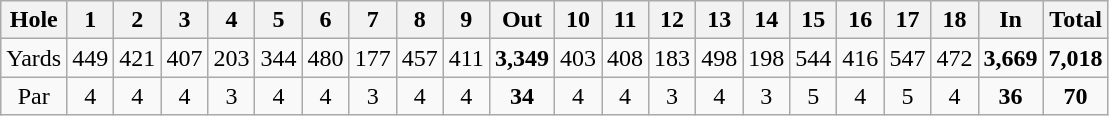<table class="wikitable" style="text-align:center">
<tr>
<th>Hole</th>
<th>1</th>
<th>2</th>
<th>3</th>
<th>4</th>
<th>5</th>
<th>6</th>
<th>7</th>
<th>8</th>
<th>9</th>
<th>Out</th>
<th>10</th>
<th>11</th>
<th>12</th>
<th>13</th>
<th>14</th>
<th>15</th>
<th>16</th>
<th>17</th>
<th>18</th>
<th>In</th>
<th>Total</th>
</tr>
<tr>
<td>Yards</td>
<td>449</td>
<td>421</td>
<td>407</td>
<td>203</td>
<td>344</td>
<td>480</td>
<td>177</td>
<td>457</td>
<td>411</td>
<td><strong>3,349</strong></td>
<td>403</td>
<td>408</td>
<td>183</td>
<td>498</td>
<td>198</td>
<td>544</td>
<td>416</td>
<td>547</td>
<td>472</td>
<td><strong>3,669</strong></td>
<td><strong>7,018</strong></td>
</tr>
<tr>
<td>Par</td>
<td>4</td>
<td>4</td>
<td>4</td>
<td>3</td>
<td>4</td>
<td>4</td>
<td>3</td>
<td>4</td>
<td>4</td>
<td><strong>34</strong></td>
<td>4</td>
<td>4</td>
<td>3</td>
<td>4</td>
<td>3</td>
<td>5</td>
<td>4</td>
<td>5</td>
<td>4</td>
<td><strong>36</strong></td>
<td><strong>70</strong></td>
</tr>
</table>
